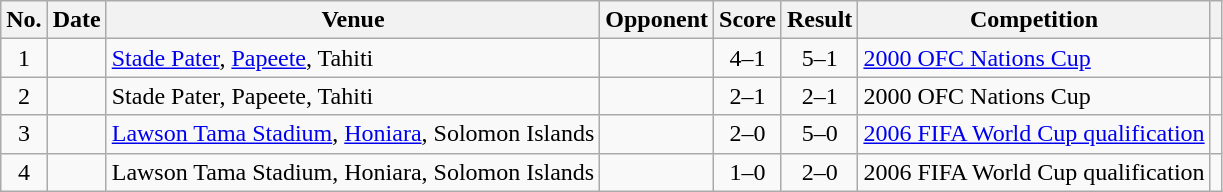<table class="wikitable sortable">
<tr>
<th scope="col">No.</th>
<th scope="col">Date</th>
<th scope="col">Venue</th>
<th scope="col">Opponent</th>
<th scope="col">Score</th>
<th scope="col">Result</th>
<th scope="col">Competition</th>
<th scope="col" class="unsortable"></th>
</tr>
<tr>
<td style="text-align:center">1</td>
<td></td>
<td><a href='#'>Stade Pater</a>, <a href='#'>Papeete</a>, Tahiti</td>
<td></td>
<td style="text-align:center">4–1</td>
<td style="text-align:center">5–1</td>
<td><a href='#'>2000 OFC Nations Cup</a></td>
<td></td>
</tr>
<tr>
<td style="text-align:center">2</td>
<td></td>
<td>Stade Pater, Papeete, Tahiti</td>
<td></td>
<td style="text-align:center">2–1</td>
<td style="text-align:center">2–1</td>
<td>2000 OFC Nations Cup</td>
<td></td>
</tr>
<tr>
<td style="text-align:center">3</td>
<td></td>
<td><a href='#'>Lawson Tama Stadium</a>, <a href='#'>Honiara</a>, Solomon Islands</td>
<td></td>
<td style="text-align:center">2–0</td>
<td style="text-align:center">5–0</td>
<td><a href='#'>2006 FIFA World Cup qualification</a></td>
<td></td>
</tr>
<tr>
<td style="text-align:center">4</td>
<td></td>
<td>Lawson Tama Stadium, Honiara, Solomon Islands</td>
<td></td>
<td style="text-align:center">1–0</td>
<td style="text-align:center">2–0</td>
<td>2006 FIFA World Cup qualification</td>
<td></td>
</tr>
</table>
